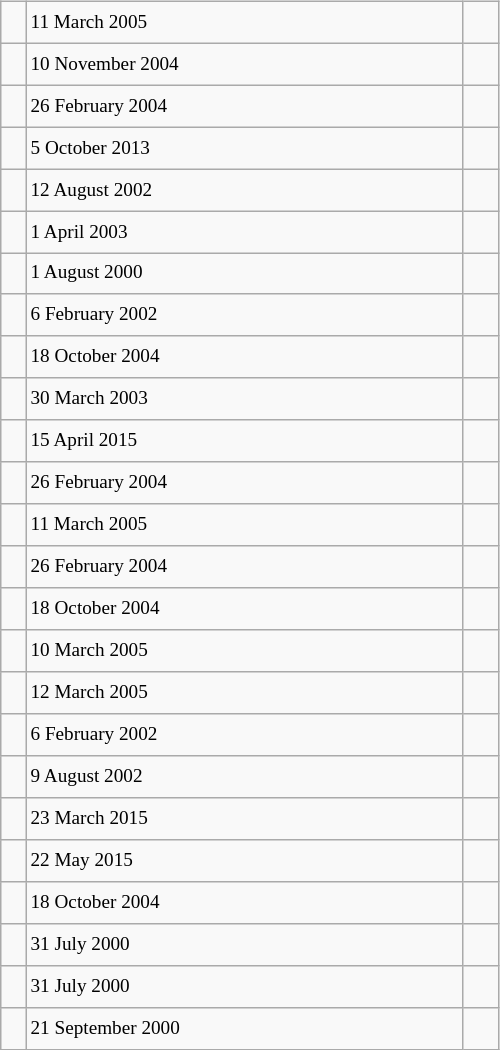<table class="wikitable" style="font-size: 80%; float: left; width: 26em; margin-right: 1em; height: 700px">
<tr>
<td></td>
<td>11 March 2005</td>
<td> </td>
</tr>
<tr>
<td></td>
<td>10 November 2004</td>
<td> </td>
</tr>
<tr>
<td></td>
<td>26 February 2004</td>
<td> </td>
</tr>
<tr>
<td></td>
<td>5 October 2013</td>
<td></td>
</tr>
<tr>
<td></td>
<td>12 August 2002</td>
<td> </td>
</tr>
<tr>
<td></td>
<td>1 April 2003</td>
<td> </td>
</tr>
<tr>
<td></td>
<td>1 August 2000</td>
<td> </td>
</tr>
<tr>
<td></td>
<td>6 February 2002</td>
<td> </td>
</tr>
<tr>
<td></td>
<td>18 October 2004</td>
<td> </td>
</tr>
<tr>
<td></td>
<td>30 March 2003</td>
<td> </td>
</tr>
<tr>
<td></td>
<td>15 April 2015</td>
<td> </td>
</tr>
<tr>
<td></td>
<td>26 February 2004</td>
<td> </td>
</tr>
<tr>
<td></td>
<td>11 March 2005</td>
<td> </td>
</tr>
<tr>
<td></td>
<td>26 February 2004</td>
<td> </td>
</tr>
<tr>
<td></td>
<td>18 October 2004</td>
<td> </td>
</tr>
<tr>
<td></td>
<td>10 March 2005</td>
<td> </td>
</tr>
<tr>
<td></td>
<td>12 March 2005</td>
<td> </td>
</tr>
<tr>
<td></td>
<td>6 February 2002</td>
<td> </td>
</tr>
<tr>
<td></td>
<td>9 August 2002</td>
<td> </td>
</tr>
<tr>
<td></td>
<td>23 March 2015</td>
<td> </td>
</tr>
<tr>
<td></td>
<td>22 May 2015</td>
<td></td>
</tr>
<tr>
<td></td>
<td>18 October 2004</td>
<td> </td>
</tr>
<tr>
<td></td>
<td>31 July 2000</td>
<td> </td>
</tr>
<tr>
<td></td>
<td>31 July 2000</td>
<td> </td>
</tr>
<tr>
<td></td>
<td>21 September 2000</td>
<td></td>
</tr>
</table>
